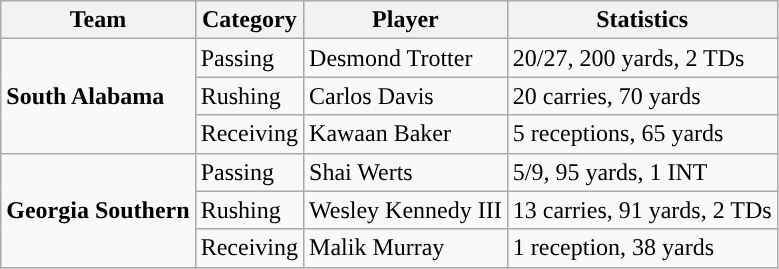<table class="wikitable" style="float: left;">
<tr>
<th>Team</th>
<th>Category</th>
<th>Player</th>
<th>Statistics</th>
</tr>
<tr>
<td rowspan=3><strong>South Alabama</strong></td>
<td>Passing</td>
<td>Desmond Trotter</td>
<td>20/27, 200 yards, 2 TDs</td>
</tr>
<tr>
<td>Rushing</td>
<td>Carlos Davis</td>
<td>20 carries, 70 yards</td>
</tr>
<tr>
<td>Receiving</td>
<td>Kawaan Baker</td>
<td>5 receptions, 65 yards</td>
</tr>
<tr>
<td rowspan=3><strong>Georgia Southern</strong></td>
<td>Passing</td>
<td>Shai Werts</td>
<td>5/9, 95 yards, 1 INT</td>
</tr>
<tr>
<td>Rushing</td>
<td>Wesley Kennedy III</td>
<td>13 carries, 91 yards, 2 TDs</td>
</tr>
<tr>
<td>Receiving</td>
<td>Malik Murray</td>
<td>1 reception, 38 yards</td>
</tr>
</table>
